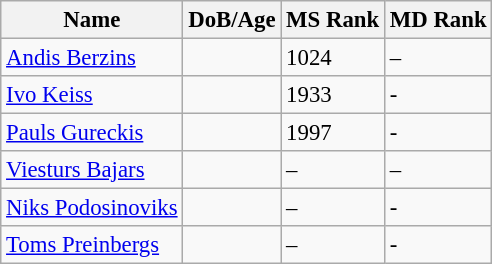<table class="wikitable" style="text-align: left; font-size:95%;">
<tr>
<th>Name</th>
<th>DoB/Age</th>
<th>MS Rank</th>
<th>MD Rank</th>
</tr>
<tr>
<td><a href='#'>Andis Berzins</a></td>
<td></td>
<td>1024</td>
<td>–</td>
</tr>
<tr>
<td><a href='#'>Ivo Keiss</a></td>
<td></td>
<td>1933</td>
<td>-</td>
</tr>
<tr>
<td><a href='#'>Pauls Gureckis</a></td>
<td></td>
<td>1997</td>
<td>-</td>
</tr>
<tr>
<td><a href='#'>Viesturs Bajars</a></td>
<td></td>
<td>–</td>
<td>–</td>
</tr>
<tr>
<td><a href='#'>Niks Podosinoviks</a></td>
<td></td>
<td>–</td>
<td>-</td>
</tr>
<tr>
<td><a href='#'>Toms Preinbergs</a></td>
<td></td>
<td>–</td>
<td>-</td>
</tr>
</table>
